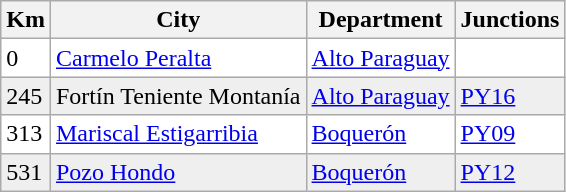<table class="wikitable">
<tr>
<th>Km</th>
<th>City</th>
<th>Department</th>
<th>Junctions</th>
</tr>
<tr bgcolor="ffffff">
<td>0</td>
<td><a href='#'>Carmelo Peralta</a></td>
<td><a href='#'>Alto Paraguay</a></td>
<td></td>
</tr>
<tr bgcolor="efefef">
<td>245</td>
<td>Fortín Teniente Montanía</td>
<td><a href='#'>Alto Paraguay</a></td>
<td> <a href='#'>PY16</a></td>
</tr>
<tr bgcolor="ffffff">
<td>313</td>
<td><a href='#'>Mariscal Estigarribia</a></td>
<td><a href='#'>Boquerón</a></td>
<td> <a href='#'>PY09</a></td>
</tr>
<tr bgcolor="efefef">
<td>531</td>
<td><a href='#'>Pozo Hondo</a></td>
<td><a href='#'>Boquerón</a></td>
<td> <a href='#'>PY12</a></td>
</tr>
</table>
